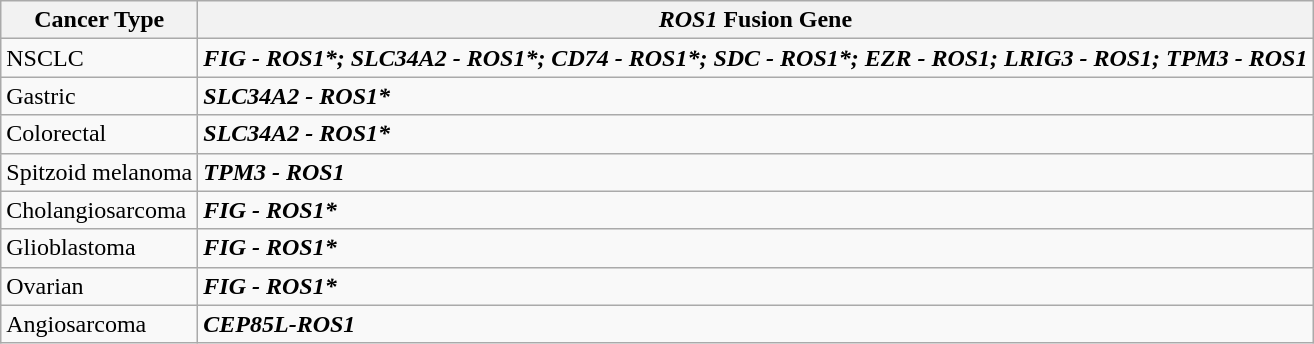<table class="wikitable">
<tr>
<th>Cancer Type</th>
<th><em>ROS1</em> Fusion Gene</th>
</tr>
<tr>
<td>NSCLC</td>
<td><strong><em>FIG - ROS1*; SLC34A2 - ROS1*; CD74 - ROS1*; SDC - ROS1*; EZR - ROS1;  LRIG3 - ROS1; TPM3 - ROS1</em></strong></td>
</tr>
<tr>
<td>Gastric</td>
<td><strong><em>SLC34A2 - ROS1*</em></strong></td>
</tr>
<tr>
<td>Colorectal</td>
<td><strong><em>SLC34A2 - ROS1*</em></strong></td>
</tr>
<tr>
<td>Spitzoid  melanoma</td>
<td><strong><em>TPM3 - ROS1</em></strong></td>
</tr>
<tr>
<td>Cholangiosarcoma</td>
<td><strong><em>FIG - ROS1*</em></strong></td>
</tr>
<tr>
<td>Glioblastoma</td>
<td><strong><em>FIG - ROS1*</em></strong></td>
</tr>
<tr>
<td>Ovarian</td>
<td><strong><em>FIG - ROS1*</em></strong></td>
</tr>
<tr>
<td>Angiosarcoma</td>
<td><strong><em>CEP85L-ROS1</em></strong></td>
</tr>
</table>
